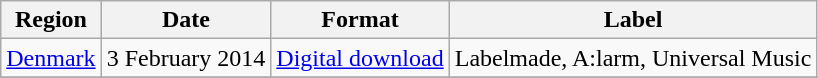<table class=wikitable>
<tr>
<th>Region</th>
<th>Date</th>
<th>Format</th>
<th>Label</th>
</tr>
<tr>
<td><a href='#'>Denmark</a></td>
<td>3 February 2014</td>
<td><a href='#'>Digital download</a></td>
<td>Labelmade, A:larm, Universal Music</td>
</tr>
<tr>
</tr>
</table>
